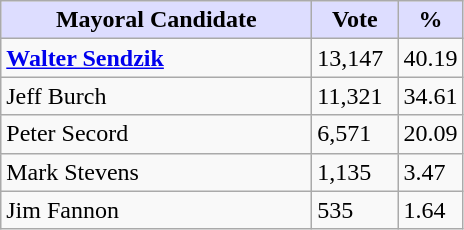<table class="wikitable">
<tr>
<th style="background:#ddf; width:200px;">Mayoral Candidate </th>
<th style="background:#ddf; width:50px;">Vote</th>
<th style="background:#ddf; width:30px;">%</th>
</tr>
<tr>
<td><strong><a href='#'>Walter Sendzik</a></strong></td>
<td>13,147</td>
<td>40.19</td>
</tr>
<tr>
<td>Jeff Burch</td>
<td>11,321</td>
<td>34.61</td>
</tr>
<tr>
<td>Peter Secord</td>
<td>6,571</td>
<td>20.09</td>
</tr>
<tr>
<td>Mark Stevens</td>
<td>1,135</td>
<td>3.47</td>
</tr>
<tr>
<td>Jim Fannon</td>
<td>535</td>
<td>1.64</td>
</tr>
</table>
